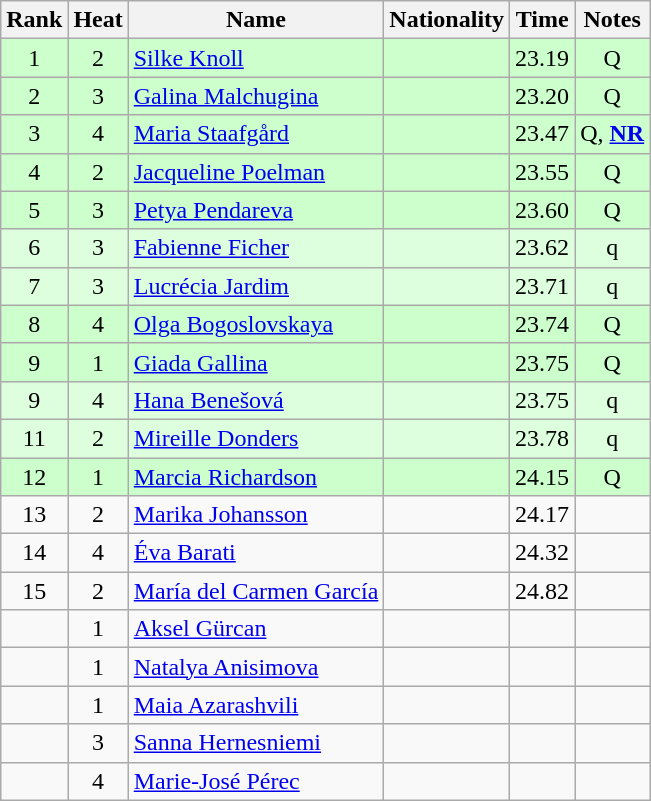<table class="wikitable sortable" style="text-align:center">
<tr>
<th>Rank</th>
<th>Heat</th>
<th>Name</th>
<th>Nationality</th>
<th>Time</th>
<th>Notes</th>
</tr>
<tr bgcolor=ccffcc>
<td>1</td>
<td>2</td>
<td align="left"><a href='#'>Silke Knoll</a></td>
<td align=left></td>
<td>23.19</td>
<td>Q</td>
</tr>
<tr bgcolor=ccffcc>
<td>2</td>
<td>3</td>
<td align="left"><a href='#'>Galina Malchugina</a></td>
<td align=left></td>
<td>23.20</td>
<td>Q</td>
</tr>
<tr bgcolor=ccffcc>
<td>3</td>
<td>4</td>
<td align="left"><a href='#'>Maria Staafgård</a></td>
<td align=left></td>
<td>23.47</td>
<td>Q, <strong><a href='#'>NR</a></strong></td>
</tr>
<tr bgcolor=ccffcc>
<td>4</td>
<td>2</td>
<td align="left"><a href='#'>Jacqueline Poelman</a></td>
<td align=left></td>
<td>23.55</td>
<td>Q</td>
</tr>
<tr bgcolor=ccffcc>
<td>5</td>
<td>3</td>
<td align="left"><a href='#'>Petya Pendareva</a></td>
<td align=left></td>
<td>23.60</td>
<td>Q</td>
</tr>
<tr bgcolor=ddffdd>
<td>6</td>
<td>3</td>
<td align="left"><a href='#'>Fabienne Ficher</a></td>
<td align=left></td>
<td>23.62</td>
<td>q</td>
</tr>
<tr bgcolor=ddffdd>
<td>7</td>
<td>3</td>
<td align="left"><a href='#'>Lucrécia Jardim</a></td>
<td align=left></td>
<td>23.71</td>
<td>q</td>
</tr>
<tr bgcolor=ccffcc>
<td>8</td>
<td>4</td>
<td align="left"><a href='#'>Olga Bogoslovskaya</a></td>
<td align=left></td>
<td>23.74</td>
<td>Q</td>
</tr>
<tr bgcolor=ccffcc>
<td>9</td>
<td>1</td>
<td align="left"><a href='#'>Giada Gallina</a></td>
<td align=left></td>
<td>23.75</td>
<td>Q</td>
</tr>
<tr bgcolor=ddffdd>
<td>9</td>
<td>4</td>
<td align="left"><a href='#'>Hana Benešová</a></td>
<td align=left></td>
<td>23.75</td>
<td>q</td>
</tr>
<tr bgcolor=ddffdd>
<td>11</td>
<td>2</td>
<td align="left"><a href='#'>Mireille Donders</a></td>
<td align=left></td>
<td>23.78</td>
<td>q</td>
</tr>
<tr bgcolor=ccffcc>
<td>12</td>
<td>1</td>
<td align="left"><a href='#'>Marcia Richardson</a></td>
<td align=left></td>
<td>24.15</td>
<td>Q</td>
</tr>
<tr>
<td>13</td>
<td>2</td>
<td align="left"><a href='#'>Marika Johansson</a></td>
<td align=left></td>
<td>24.17</td>
<td></td>
</tr>
<tr>
<td>14</td>
<td>4</td>
<td align="left"><a href='#'>Éva Barati</a></td>
<td align=left></td>
<td>24.32</td>
<td></td>
</tr>
<tr>
<td>15</td>
<td>2</td>
<td align="left"><a href='#'>María del Carmen García</a></td>
<td align=left></td>
<td>24.82</td>
<td></td>
</tr>
<tr>
<td></td>
<td>1</td>
<td align="left"><a href='#'>Aksel Gürcan</a></td>
<td align=left></td>
<td></td>
<td></td>
</tr>
<tr>
<td></td>
<td>1</td>
<td align="left"><a href='#'>Natalya Anisimova</a></td>
<td align=left></td>
<td></td>
<td></td>
</tr>
<tr>
<td></td>
<td>1</td>
<td align="left"><a href='#'>Maia Azarashvili</a></td>
<td align=left></td>
<td></td>
<td></td>
</tr>
<tr>
<td></td>
<td>3</td>
<td align="left"><a href='#'>Sanna Hernesniemi</a></td>
<td align=left></td>
<td></td>
<td></td>
</tr>
<tr>
<td></td>
<td>4</td>
<td align="left"><a href='#'>Marie-José Pérec</a></td>
<td align=left></td>
<td></td>
<td></td>
</tr>
</table>
